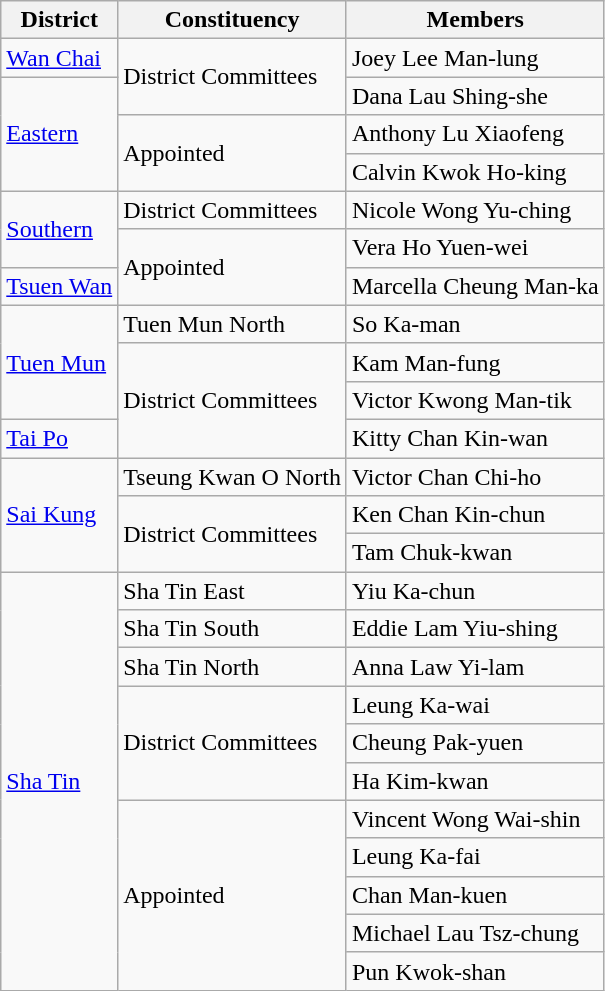<table class="wikitable">
<tr>
<th>District</th>
<th>Constituency</th>
<th>Members</th>
</tr>
<tr>
<td><a href='#'>Wan Chai</a></td>
<td rowspan="2">District Committees</td>
<td>Joey Lee Man-lung</td>
</tr>
<tr>
<td rowspan="3"><a href='#'>Eastern</a></td>
<td>Dana Lau Shing-she</td>
</tr>
<tr>
<td rowspan="2">Appointed</td>
<td>Anthony Lu Xiaofeng</td>
</tr>
<tr>
<td>Calvin Kwok Ho-king</td>
</tr>
<tr>
<td rowspan="2"><a href='#'>Southern</a></td>
<td>District Committees</td>
<td>Nicole Wong Yu-ching</td>
</tr>
<tr>
<td rowspan="2">Appointed</td>
<td>Vera Ho Yuen-wei</td>
</tr>
<tr>
<td><a href='#'>Tsuen Wan</a></td>
<td>Marcella Cheung Man-ka</td>
</tr>
<tr>
<td rowspan="3"><a href='#'>Tuen Mun</a></td>
<td>Tuen Mun North</td>
<td>So Ka-man</td>
</tr>
<tr>
<td rowspan="3">District Committees</td>
<td>Kam Man-fung</td>
</tr>
<tr>
<td>Victor Kwong Man-tik</td>
</tr>
<tr>
<td><a href='#'>Tai Po</a></td>
<td>Kitty Chan Kin-wan</td>
</tr>
<tr>
<td rowspan="3"><a href='#'>Sai Kung</a></td>
<td>Tseung Kwan O North</td>
<td>Victor Chan Chi-ho</td>
</tr>
<tr>
<td rowspan="2">District Committees</td>
<td>Ken Chan Kin-chun</td>
</tr>
<tr>
<td>Tam Chuk-kwan</td>
</tr>
<tr>
<td rowspan="11"><a href='#'>Sha Tin</a></td>
<td>Sha Tin East</td>
<td>Yiu Ka-chun</td>
</tr>
<tr>
<td>Sha Tin South</td>
<td>Eddie Lam Yiu-shing</td>
</tr>
<tr>
<td>Sha Tin North</td>
<td>Anna Law Yi-lam</td>
</tr>
<tr>
<td rowspan="3">District Committees</td>
<td>Leung Ka-wai</td>
</tr>
<tr>
<td>Cheung Pak-yuen</td>
</tr>
<tr>
<td>Ha Kim-kwan</td>
</tr>
<tr>
<td rowspan="5">Appointed</td>
<td>Vincent Wong Wai-shin</td>
</tr>
<tr>
<td>Leung Ka-fai</td>
</tr>
<tr>
<td>Chan Man-kuen</td>
</tr>
<tr>
<td>Michael Lau Tsz-chung</td>
</tr>
<tr>
<td>Pun Kwok-shan</td>
</tr>
</table>
